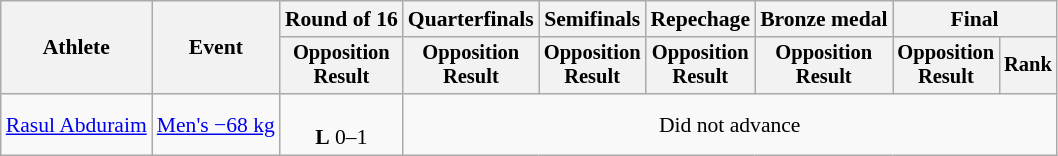<table class="wikitable" style="font-size:90%">
<tr>
<th rowspan="2">Athlete</th>
<th rowspan="2">Event</th>
<th>Round of 16</th>
<th>Quarterfinals</th>
<th>Semifinals</th>
<th>Repechage</th>
<th>Bronze medal</th>
<th colspan=2>Final</th>
</tr>
<tr style="font-size:95%">
<th>Opposition<br>Result</th>
<th>Opposition<br>Result</th>
<th>Opposition<br>Result</th>
<th>Opposition<br>Result</th>
<th>Opposition<br>Result</th>
<th>Opposition<br>Result</th>
<th>Rank</th>
</tr>
<tr align=center>
<td align=left><a href='#'>Rasul Abduraim</a></td>
<td align=left><a href='#'>Men's −68 kg</a></td>
<td><br><strong>L</strong> 0–1</td>
<td colspan=6>Did not advance</td>
</tr>
</table>
